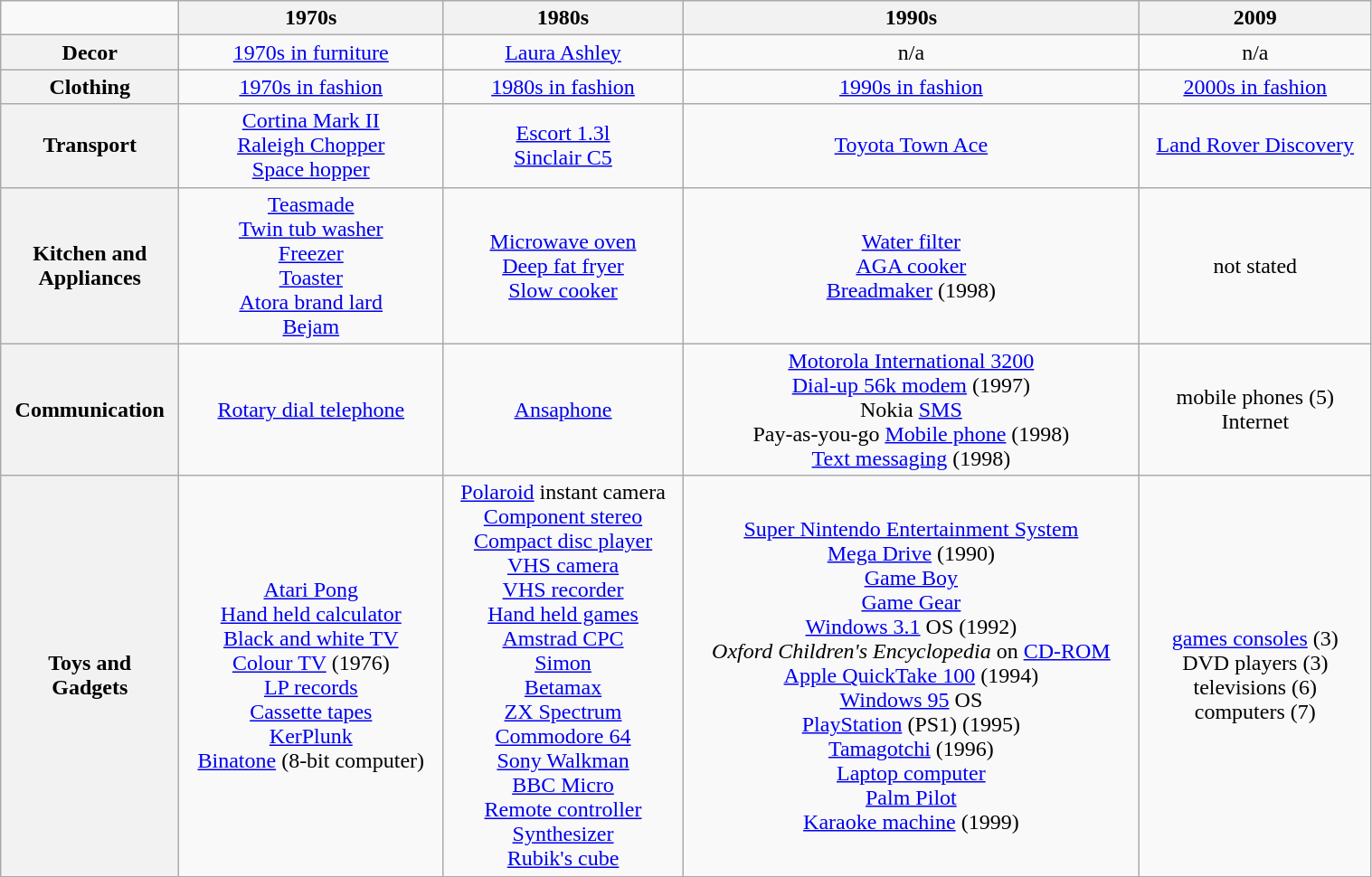<table class="wikitable" style="text-align:center; width:80%;">
<tr>
<td></td>
<th scope="col">1970s</th>
<th scope="col">1980s</th>
<th scope="col">1990s</th>
<th scope="col">2009</th>
</tr>
<tr>
<th scope="row">Decor</th>
<td><a href='#'>1970s in furniture</a></td>
<td><a href='#'>Laura Ashley</a></td>
<td>n/a</td>
<td>n/a</td>
</tr>
<tr>
<th scope="row">Clothing</th>
<td><a href='#'>1970s in fashion</a></td>
<td><a href='#'>1980s in fashion</a></td>
<td><a href='#'>1990s in fashion</a></td>
<td><a href='#'>2000s in fashion</a></td>
</tr>
<tr>
<th scope="row">Transport</th>
<td><a href='#'>Cortina Mark II</a><br><a href='#'>Raleigh Chopper</a><br><a href='#'>Space hopper</a></td>
<td><a href='#'>Escort 1.3l</a><br><a href='#'>Sinclair C5</a></td>
<td><a href='#'>Toyota Town Ace</a></td>
<td><a href='#'>Land Rover Discovery</a></td>
</tr>
<tr>
<th scope="row">Kitchen and<br>Appliances</th>
<td><a href='#'>Teasmade</a><br><a href='#'>Twin tub washer</a><br><a href='#'>Freezer</a><br><a href='#'>Toaster</a><br><a href='#'>Atora brand lard</a><br><a href='#'>Bejam</a></td>
<td><a href='#'>Microwave oven</a><br><a href='#'>Deep fat fryer</a><br><a href='#'>Slow cooker</a></td>
<td><a href='#'>Water filter</a><br><a href='#'>AGA cooker</a><br><a href='#'>Breadmaker</a> (1998)</td>
<td>not stated</td>
</tr>
<tr>
<th scope="row">Communication</th>
<td><a href='#'>Rotary dial telephone</a><br></td>
<td><a href='#'>Ansaphone</a><br></td>
<td><a href='#'>Motorola International 3200</a><br><a href='#'>Dial-up 56k modem</a> (1997)<br>Nokia <a href='#'>SMS</a><br>Pay-as-you-go <a href='#'>Mobile phone</a> (1998)<br><a href='#'>Text messaging</a> (1998)</td>
<td>mobile phones (5)<br>Internet</td>
</tr>
<tr>
<th scope="row">Toys and<br>Gadgets</th>
<td><a href='#'>Atari Pong</a><br><a href='#'>Hand held calculator</a><br><a href='#'>Black and white TV</a><br><a href='#'>Colour TV</a> (1976)<br><a href='#'>LP records</a><br><a href='#'>Cassette tapes</a><br><a href='#'>KerPlunk</a><br><a href='#'>Binatone</a> (8-bit computer)</td>
<td><a href='#'>Polaroid</a> instant camera<br><a href='#'>Component stereo</a><br><a href='#'>Compact disc player</a><br><a href='#'>VHS camera</a><br><a href='#'>VHS recorder</a><br><a href='#'>Hand held games</a><br><a href='#'>Amstrad CPC</a><br><a href='#'>Simon</a><br><a href='#'>Betamax</a><br><a href='#'>ZX Spectrum</a><br><a href='#'>Commodore 64</a><br><a href='#'>Sony Walkman</a><br><a href='#'>BBC Micro</a><br><a href='#'>Remote controller</a><br><a href='#'>Synthesizer</a><br><a href='#'>Rubik's cube</a></td>
<td><a href='#'>Super Nintendo Entertainment System</a><br><a href='#'>Mega Drive</a> (1990)<br><a href='#'>Game Boy</a><br><a href='#'>Game Gear</a><br><a href='#'>Windows 3.1</a> OS (1992)<br><em>Oxford Children's Encyclopedia</em> on <a href='#'>CD-ROM</a><br><a href='#'>Apple QuickTake 100</a> (1994)<br><a href='#'>Windows 95</a> OS<br><a href='#'>PlayStation</a> (PS1) (1995)<br><a href='#'>Tamagotchi</a> (1996)<br><a href='#'>Laptop computer</a><br><a href='#'>Palm Pilot</a><br><a href='#'>Karaoke machine</a> (1999)</td>
<td><a href='#'>games consoles</a> (3)<br> DVD players (3)<br>televisions (6)<br>computers (7)</td>
</tr>
</table>
